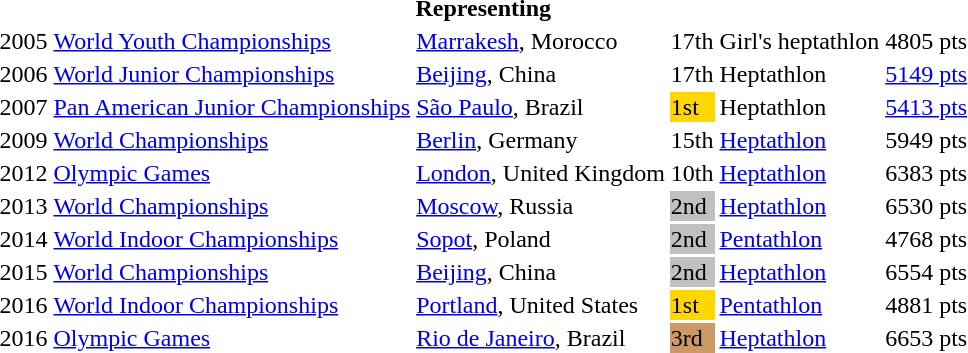<table>
<tr>
<th colspan="6">Representing </th>
</tr>
<tr>
<td>2005</td>
<td><a href='#'>World Youth Championships</a></td>
<td><a href='#'>Marrakesh</a>, Morocco</td>
<td>17th</td>
<td>Girl's heptathlon</td>
<td>4805 pts</td>
</tr>
<tr>
<td>2006</td>
<td><a href='#'>World Junior Championships</a></td>
<td><a href='#'>Beijing</a>, China</td>
<td>17th</td>
<td>Heptathlon</td>
<td><a href='#'>5149 pts</a></td>
</tr>
<tr>
<td>2007</td>
<td><a href='#'>Pan American Junior Championships</a></td>
<td><a href='#'>São Paulo</a>, Brazil</td>
<td bgcolor=gold>1st</td>
<td>Heptathlon</td>
<td><a href='#'>5413 pts</a></td>
</tr>
<tr>
<td>2009</td>
<td><a href='#'>World Championships</a></td>
<td><a href='#'>Berlin</a>, Germany</td>
<td>15th</td>
<td><a href='#'>Heptathlon</a></td>
<td>5949 pts</td>
</tr>
<tr>
<td>2012</td>
<td><a href='#'>Olympic Games</a></td>
<td><a href='#'>London</a>, United Kingdom</td>
<td>10th</td>
<td><a href='#'>Heptathlon</a></td>
<td>6383 pts</td>
</tr>
<tr>
<td>2013</td>
<td><a href='#'>World Championships</a></td>
<td><a href='#'>Moscow</a>, Russia</td>
<td bgcolor=silver>2nd</td>
<td><a href='#'>Heptathlon</a></td>
<td>6530 pts</td>
</tr>
<tr>
<td>2014</td>
<td><a href='#'>World Indoor Championships</a></td>
<td><a href='#'>Sopot</a>, Poland</td>
<td bgcolor=silver>2nd</td>
<td><a href='#'>Pentathlon</a></td>
<td>4768 pts</td>
</tr>
<tr>
<td>2015</td>
<td><a href='#'>World Championships</a></td>
<td><a href='#'>Beijing</a>, China</td>
<td bgcolor=silver>2nd</td>
<td><a href='#'>Heptathlon</a></td>
<td>6554 pts</td>
</tr>
<tr>
<td>2016</td>
<td><a href='#'>World Indoor Championships</a></td>
<td><a href='#'>Portland</a>, United States</td>
<td bgcolor=gold>1st</td>
<td><a href='#'>Pentathlon</a></td>
<td>4881 pts</td>
</tr>
<tr>
<td>2016</td>
<td><a href='#'>Olympic Games</a></td>
<td><a href='#'>Rio de Janeiro</a>, Brazil</td>
<td bgcolor=cc9966>3rd</td>
<td><a href='#'>Heptathlon</a></td>
<td>6653 pts</td>
</tr>
</table>
